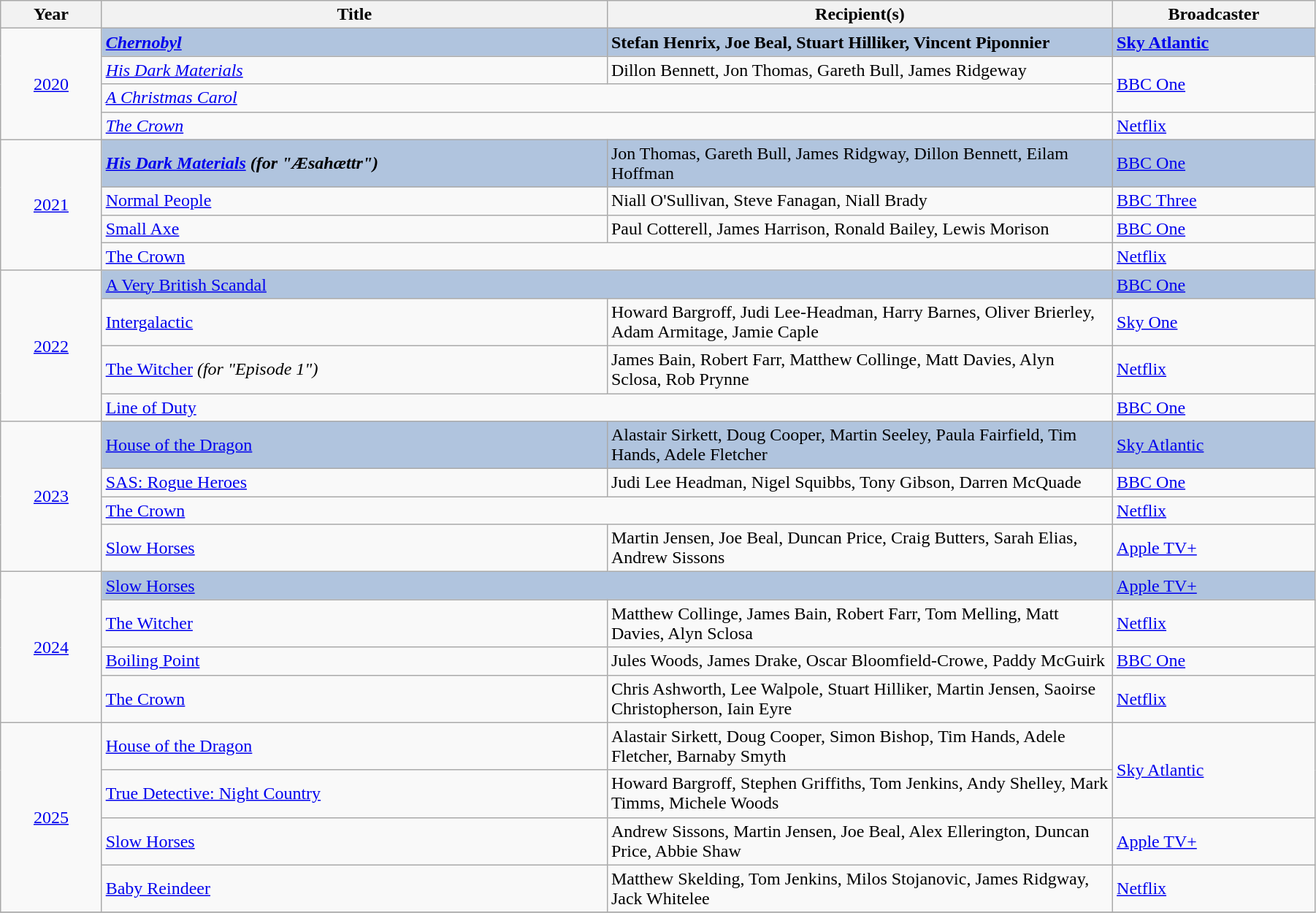<table class="wikitable" width="95%">
<tr>
<th width=5%>Year</th>
<th width=25%>Title</th>
<th width=25%>Recipient(s)</th>
<th width=10%>Broadcaster</th>
</tr>
<tr>
<td rowspan="4" style="text-align:center;"><a href='#'>2020</a><br></td>
<td style="background:#B0C4DE;"><strong><em><a href='#'>Chernobyl</a></em></strong></td>
<td style="background:#B0C4DE;"><strong>Stefan Henrix, Joe Beal, Stuart Hilliker, Vincent Piponnier</strong></td>
<td style="background:#B0C4DE;"><strong><a href='#'>Sky Atlantic</a></strong></td>
</tr>
<tr>
<td><em><a href='#'>His Dark Materials</a></em></td>
<td>Dillon Bennett, Jon Thomas, Gareth Bull, James Ridgeway</td>
<td rowspan="2"><a href='#'>BBC One</a></td>
</tr>
<tr>
<td colspan="2"><em><a href='#'>A Christmas Carol</a></em></td>
</tr>
<tr>
<td colspan="2"><em><a href='#'>The Crown</a></em></td>
<td><a href='#'>Netflix</a></td>
</tr>
<tr>
<td rowspan="4" style="text-align:center;"><a href='#'>2021</a><br></td>
<td style="background:#B0C4DE;"><strong><em><a href='#'>His Dark Materials</a><em> (for "Æsahættr")<strong></td>
<td style="background:#B0C4DE;"></strong>Jon Thomas, Gareth Bull, James Ridgway, Dillon Bennett, Eilam Hoffman<strong></td>
<td style="background:#B0C4DE;"></strong><a href='#'>BBC One</a><strong></td>
</tr>
<tr>
<td></em><a href='#'>Normal People</a><em></td>
<td>Niall O'Sullivan, Steve Fanagan, Niall Brady</td>
<td><a href='#'>BBC Three</a></td>
</tr>
<tr>
<td></em><a href='#'>Small Axe</a><em></td>
<td>Paul Cotterell, James Harrison, Ronald Bailey, Lewis Morison</td>
<td><a href='#'>BBC One</a></td>
</tr>
<tr>
<td colspan="2"></em><a href='#'>The Crown</a><em></td>
<td><a href='#'>Netflix</a></td>
</tr>
<tr>
<td rowspan="4" style="text-align:center;"><a href='#'>2022</a><br></td>
<td style="background:#B0C4DE;" colspan="2"></em></strong><a href='#'>A Very British Scandal</a><strong><em></td>
<td style="background:#B0C4DE;"></strong><a href='#'>BBC One</a><strong></td>
</tr>
<tr>
<td></em><a href='#'>Intergalactic</a><em></td>
<td>Howard Bargroff, Judi Lee-Headman, Harry Barnes, Oliver Brierley, Adam Armitage, Jamie Caple</td>
<td><a href='#'>Sky One</a></td>
</tr>
<tr>
<td></em><a href='#'>The Witcher</a><em> (for "Episode 1")</td>
<td>James Bain, Robert Farr, Matthew Collinge, Matt Davies, Alyn Sclosa, Rob Prynne</td>
<td><a href='#'>Netflix</a></td>
</tr>
<tr>
<td colspan="2"></em><a href='#'>Line of Duty</a><em></td>
<td><a href='#'>BBC One</a></td>
</tr>
<tr>
<td rowspan="4" style="text-align:center;"><a href='#'>2023</a><br></td>
<td style="background:#B0C4DE;"></em></strong><a href='#'>House of the Dragon</a><strong><em></td>
<td style="background:#B0C4DE;"></strong>Alastair Sirkett, Doug Cooper, Martin Seeley, Paula Fairfield, Tim Hands, Adele Fletcher<strong></td>
<td style="background:#B0C4DE;"></strong><a href='#'>Sky Atlantic</a><strong></td>
</tr>
<tr>
<td></em><a href='#'>SAS: Rogue Heroes</a><em></td>
<td>Judi Lee Headman, Nigel Squibbs, Tony Gibson, Darren McQuade</td>
<td><a href='#'>BBC One</a></td>
</tr>
<tr>
<td colspan="2"></em><a href='#'>The Crown</a><em></td>
<td><a href='#'>Netflix</a></td>
</tr>
<tr>
<td></em><a href='#'>Slow Horses</a><em></td>
<td>Martin Jensen, Joe Beal, Duncan Price, Craig Butters, Sarah Elias, Andrew Sissons</td>
<td><a href='#'>Apple TV+</a></td>
</tr>
<tr>
<td rowspan="4" style="text-align:center;"><a href='#'>2024</a><br></td>
<td style="background:#B0C4DE;" colspan="2"></em></strong><a href='#'>Slow Horses</a><strong><em></td>
<td style="background:#B0C4DE;"></strong><a href='#'>Apple TV+</a><strong></td>
</tr>
<tr>
<td></em><a href='#'>The Witcher</a><em></td>
<td>Matthew Collinge, James Bain, Robert Farr, Tom Melling, Matt Davies, Alyn Sclosa</td>
<td><a href='#'>Netflix</a></td>
</tr>
<tr>
<td></em><a href='#'>Boiling Point</a><em></td>
<td>Jules Woods, James Drake, Oscar Bloomfield-Crowe, Paddy McGuirk</td>
<td><a href='#'>BBC One</a></td>
</tr>
<tr>
<td></em><a href='#'>The Crown</a><em></td>
<td>Chris Ashworth, Lee Walpole, Stuart Hilliker, Martin Jensen, Saoirse Christopherson, Iain Eyre</td>
<td><a href='#'>Netflix</a></td>
</tr>
<tr>
<td rowspan="4" style="text-align:center;"><a href='#'>2025</a><br></td>
<td></em><a href='#'>House of the Dragon</a><em></td>
<td>Alastair Sirkett, Doug Cooper, Simon Bishop, Tim Hands, Adele Fletcher, Barnaby Smyth</td>
<td rowspan="2"><a href='#'>Sky Atlantic</a></td>
</tr>
<tr>
<td></em><a href='#'>True Detective: Night Country</a><em></td>
<td>Howard Bargroff, Stephen Griffiths, Tom Jenkins, Andy Shelley, Mark Timms, Michele Woods</td>
</tr>
<tr>
<td></em><a href='#'>Slow Horses</a><em></td>
<td>Andrew Sissons, Martin Jensen, Joe Beal, Alex Ellerington, Duncan Price, Abbie Shaw</td>
<td><a href='#'>Apple TV+</a></td>
</tr>
<tr>
<td></em><a href='#'>Baby Reindeer</a><em></td>
<td>Matthew Skelding, Tom Jenkins, Milos Stojanovic, James Ridgway, Jack Whitelee</td>
<td><a href='#'>Netflix</a></td>
</tr>
<tr>
</tr>
</table>
